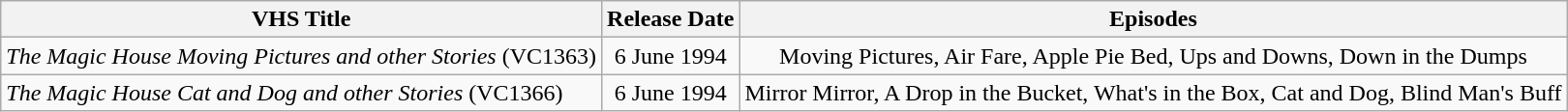<table class="wikitable">
<tr>
<th>VHS Title</th>
<th>Release Date</th>
<th>Episodes</th>
</tr>
<tr>
<td><em>The Magic House Moving Pictures and other Stories</em> (VC1363)</td>
<td align="center">6 June 1994</td>
<td align="center">Moving Pictures, Air Fare, Apple Pie Bed, Ups and Downs, Down in the Dumps</td>
</tr>
<tr>
<td><em>The Magic House Cat and Dog and other Stories</em> (VC1366)</td>
<td align="center">6 June 1994</td>
<td align="center">Mirror Mirror, A Drop in the Bucket, What's in the Box, Cat and Dog, Blind Man's Buff</td>
</tr>
</table>
